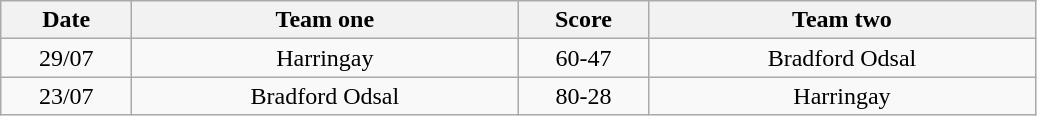<table class="wikitable" style="text-align: center">
<tr>
<th width=80>Date</th>
<th width=250>Team one</th>
<th width=80>Score</th>
<th width=250>Team two</th>
</tr>
<tr>
<td>29/07</td>
<td>Harringay</td>
<td>60-47</td>
<td>Bradford Odsal</td>
</tr>
<tr>
<td>23/07</td>
<td>Bradford Odsal</td>
<td>80-28</td>
<td>Harringay</td>
</tr>
</table>
